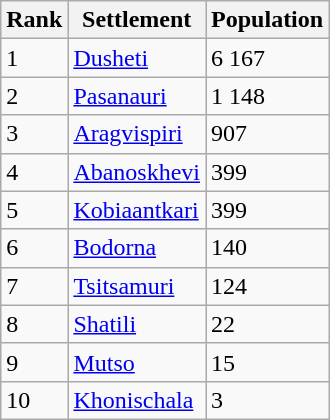<table class="wikitable sortable">
<tr>
<th>Rank</th>
<th>Settlement</th>
<th>Population</th>
</tr>
<tr>
<td>1</td>
<td><a href='#'>Dusheti</a></td>
<td>6 167</td>
</tr>
<tr>
<td>2</td>
<td><a href='#'>Pasanauri</a></td>
<td>1 148</td>
</tr>
<tr>
<td>3</td>
<td><a href='#'>Aragvispiri</a></td>
<td>907</td>
</tr>
<tr>
<td>4</td>
<td><a href='#'>Abanoskhevi</a></td>
<td>399</td>
</tr>
<tr>
<td>5</td>
<td><a href='#'>Kobiaantkari</a></td>
<td>399</td>
</tr>
<tr>
<td>6</td>
<td><a href='#'>Bodorna</a></td>
<td>140</td>
</tr>
<tr>
<td>7</td>
<td><a href='#'>Tsitsamuri</a></td>
<td>124</td>
</tr>
<tr>
<td>8</td>
<td><a href='#'>Shatili</a></td>
<td>22</td>
</tr>
<tr>
<td>9</td>
<td><a href='#'>Mutso</a></td>
<td>15</td>
</tr>
<tr>
<td>10</td>
<td><a href='#'>Khonischala</a></td>
<td>3</td>
</tr>
</table>
